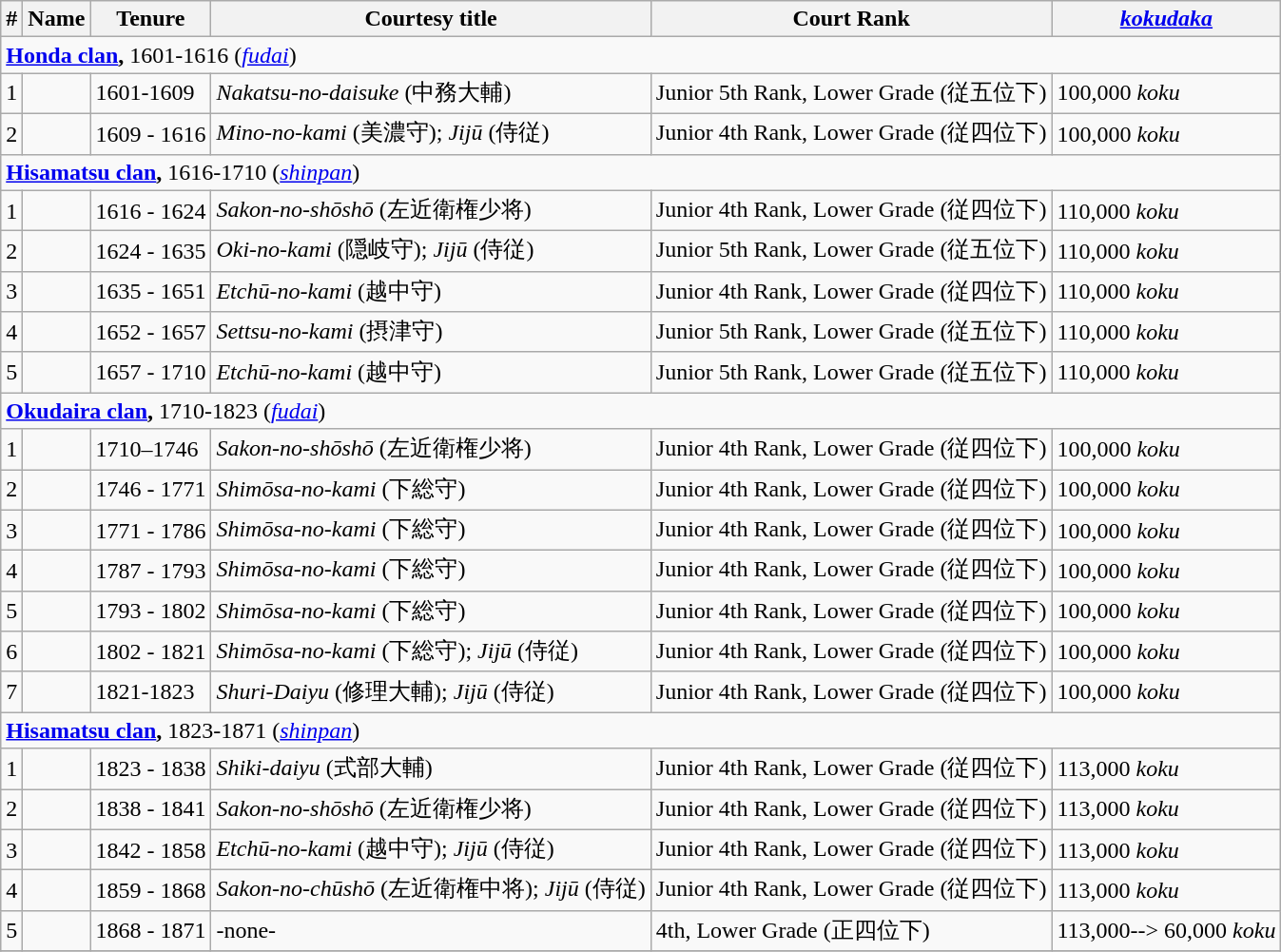<table class=wikitable>
<tr>
<th>#</th>
<th>Name</th>
<th>Tenure</th>
<th>Courtesy title</th>
<th>Court Rank</th>
<th><em><a href='#'>kokudaka</a></em></th>
</tr>
<tr>
<td colspan=6> <strong><a href='#'>Honda clan</a>,</strong> 1601-1616 (<em><a href='#'>fudai</a></em>)</td>
</tr>
<tr>
<td>1</td>
<td></td>
<td>1601-1609</td>
<td><em>Nakatsu-no-daisuke</em> (中務大輔)</td>
<td>Junior 5th Rank, Lower Grade (従五位下)</td>
<td>100,000 <em>koku</em></td>
</tr>
<tr>
<td>2</td>
<td></td>
<td>1609 - 1616</td>
<td><em>Mino-no-kami</em> (美濃守); <em>Jijū</em> (侍従)</td>
<td>Junior 4th Rank, Lower Grade (従四位下)</td>
<td>100,000 <em>koku</em></td>
</tr>
<tr>
<td colspan=6> <strong><a href='#'>Hisamatsu clan</a>,</strong> 1616-1710 (<em><a href='#'>shinpan</a></em>)</td>
</tr>
<tr>
<td>1</td>
<td></td>
<td>1616 - 1624</td>
<td><em>Sakon-no-shōshō</em> (左近衛権少将)</td>
<td>Junior 4th Rank, Lower Grade (従四位下)</td>
<td>110,000 <em>koku</em></td>
</tr>
<tr>
<td>2</td>
<td></td>
<td>1624 - 1635</td>
<td><em>Oki-no-kami</em> (隠岐守); <em>Jijū</em> (侍従)</td>
<td>Junior 5th Rank, Lower Grade  (従五位下)</td>
<td>110,000 <em>koku</em></td>
</tr>
<tr>
<td>3</td>
<td></td>
<td>1635 - 1651</td>
<td><em>Etchū-no-kami</em> (越中守)</td>
<td>Junior 4th Rank, Lower Grade (従四位下)</td>
<td>110,000 <em>koku</em></td>
</tr>
<tr>
<td>4</td>
<td></td>
<td>1652 - 1657</td>
<td><em>Settsu-no-kami</em> (摂津守)</td>
<td>Junior 5th Rank, Lower Grade  (従五位下)</td>
<td>110,000 <em>koku</em></td>
</tr>
<tr>
<td>5</td>
<td></td>
<td>1657 - 1710</td>
<td><em>Etchū-no-kami</em> (越中守)</td>
<td>Junior 5th Rank, Lower Grade  (従五位下)</td>
<td>110,000  <em>koku</em></td>
</tr>
<tr>
<td colspan=6> <strong><a href='#'>Okudaira clan</a>,</strong> 1710-1823 (<em><a href='#'>fudai</a></em>)</td>
</tr>
<tr>
<td>1</td>
<td></td>
<td>1710–1746</td>
<td><em>Sakon-no-shōshō</em> (左近衛権少将)</td>
<td>Junior 4th Rank, Lower Grade (従四位下)</td>
<td>100,000 <em>koku</em></td>
</tr>
<tr>
<td>2</td>
<td></td>
<td>1746 - 1771</td>
<td><em>Shimōsa-no-kami</em> (下総守)</td>
<td>Junior 4th Rank, Lower Grade (従四位下)</td>
<td>100,000 <em>koku</em></td>
</tr>
<tr>
<td>3</td>
<td></td>
<td>1771 - 1786</td>
<td><em>Shimōsa-no-kami</em> (下総守)</td>
<td>Junior 4th Rank, Lower Grade (従四位下)</td>
<td>100,000 <em>koku</em></td>
</tr>
<tr>
<td>4</td>
<td></td>
<td>1787 - 1793</td>
<td><em>Shimōsa-no-kami</em> (下総守)</td>
<td>Junior 4th Rank, Lower Grade (従四位下)</td>
<td>100,000 <em>koku</em></td>
</tr>
<tr>
<td>5</td>
<td></td>
<td>1793 - 1802</td>
<td><em>Shimōsa-no-kami</em> (下総守)</td>
<td>Junior 4th Rank, Lower Grade (従四位下)</td>
<td>100,000  <em>koku</em></td>
</tr>
<tr>
<td>6</td>
<td></td>
<td>1802 - 1821</td>
<td><em>Shimōsa-no-kami</em> (下総守); <em>Jijū</em> (侍従)</td>
<td>Junior 4th Rank, Lower Grade (従四位下)</td>
<td>100,000  <em>koku</em></td>
</tr>
<tr>
<td>7</td>
<td></td>
<td>1821-1823</td>
<td><em>Shuri-Daiyu</em> (修理大輔); <em>Jijū</em> (侍従)</td>
<td>Junior 4th Rank, Lower Grade (従四位下)</td>
<td>100,000  <em>koku</em></td>
</tr>
<tr>
<td colspan=6> <strong><a href='#'>Hisamatsu clan</a>,</strong> 1823-1871 (<em><a href='#'>shinpan</a></em>)</td>
</tr>
<tr>
<td>1</td>
<td></td>
<td>1823 - 1838</td>
<td><em>Shiki-daiyu</em> (式部大輔)</td>
<td>Junior 4th Rank, Lower Grade (従四位下)</td>
<td>113,000 <em>koku</em></td>
</tr>
<tr>
<td>2</td>
<td></td>
<td>1838 - 1841</td>
<td><em>Sakon-no-shōshō</em> (左近衛権少将)</td>
<td>Junior 4th Rank, Lower Grade (従四位下)</td>
<td>113,000 <em>koku</em></td>
</tr>
<tr>
<td>3</td>
<td></td>
<td>1842 - 1858</td>
<td><em>Etchū-no-kami</em> (越中守);  <em>Jijū</em> (侍従)</td>
<td>Junior 4th Rank, Lower Grade (従四位下)</td>
<td>113,000 <em>koku</em></td>
</tr>
<tr>
<td>4</td>
<td></td>
<td>1859 - 1868</td>
<td><em>Sakon-no-chūshō</em>  (左近衛権中将);  <em>Jijū</em> (侍従)</td>
<td>Junior 4th Rank, Lower Grade (従四位下)</td>
<td>113,000 <em>koku</em></td>
</tr>
<tr>
<td>5</td>
<td></td>
<td>1868 - 1871</td>
<td>-none-</td>
<td>4th, Lower Grade (正四位下)</td>
<td>113,000--> 60,000  <em>koku</em></td>
</tr>
<tr>
</tr>
</table>
